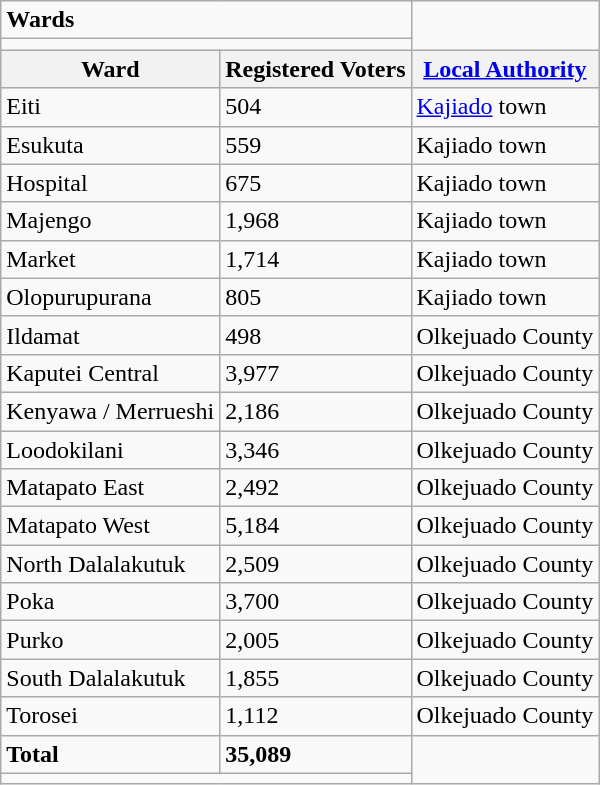<table class="wikitable">
<tr>
<td colspan="2"><strong>Wards</strong></td>
</tr>
<tr>
<td colspan="2"></td>
</tr>
<tr>
<th>Ward</th>
<th>Registered Voters</th>
<th><a href='#'>Local Authority</a></th>
</tr>
<tr>
<td>Eiti</td>
<td>504</td>
<td><a href='#'>Kajiado</a> town</td>
</tr>
<tr>
<td>Esukuta</td>
<td>559</td>
<td>Kajiado town</td>
</tr>
<tr>
<td>Hospital</td>
<td>675</td>
<td>Kajiado town</td>
</tr>
<tr>
<td>Majengo</td>
<td>1,968</td>
<td>Kajiado town</td>
</tr>
<tr>
<td>Market</td>
<td>1,714</td>
<td>Kajiado town</td>
</tr>
<tr>
<td>Olopurupurana</td>
<td>805</td>
<td>Kajiado town</td>
</tr>
<tr>
<td>Ildamat</td>
<td>498</td>
<td>Olkejuado County</td>
</tr>
<tr>
<td>Kaputei Central</td>
<td>3,977</td>
<td>Olkejuado County</td>
</tr>
<tr>
<td>Kenyawa / Merrueshi</td>
<td>2,186</td>
<td>Olkejuado County</td>
</tr>
<tr>
<td>Loodokilani</td>
<td>3,346</td>
<td>Olkejuado County</td>
</tr>
<tr>
<td>Matapato East</td>
<td>2,492</td>
<td>Olkejuado County</td>
</tr>
<tr>
<td>Matapato West</td>
<td>5,184</td>
<td>Olkejuado County</td>
</tr>
<tr>
<td>North Dalalakutuk</td>
<td>2,509</td>
<td>Olkejuado County</td>
</tr>
<tr>
<td>Poka</td>
<td>3,700</td>
<td>Olkejuado County</td>
</tr>
<tr>
<td>Purko</td>
<td>2,005</td>
<td>Olkejuado County</td>
</tr>
<tr>
<td>South Dalalakutuk</td>
<td>1,855</td>
<td>Olkejuado County</td>
</tr>
<tr>
<td>Torosei</td>
<td>1,112</td>
<td>Olkejuado County</td>
</tr>
<tr>
<td><strong>Total</strong></td>
<td><strong>35,089</strong></td>
</tr>
<tr>
<td colspan="2"></td>
</tr>
</table>
